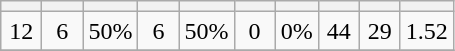<table class="wikitable" style="text-align: center;">
<tr>
<th width="20"></th>
<th width="20"></th>
<th width="20"></th>
<th width="20"></th>
<th width="20"></th>
<th width="20"></th>
<th width="20"></th>
<th width="20"></th>
<th width="20"></th>
<th width="20"></th>
</tr>
<tr>
<td>12</td>
<td>6</td>
<td>50%</td>
<td>6</td>
<td>50%</td>
<td>0</td>
<td>0%</td>
<td>44</td>
<td>29</td>
<td>1.52</td>
</tr>
<tr>
</tr>
</table>
